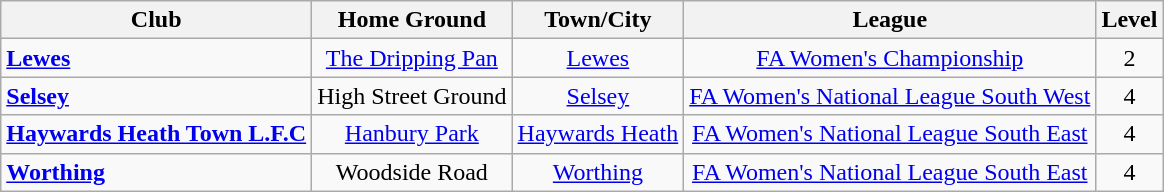<table class="wikitable sortable" border="1" style="text-align:center;">
<tr>
<th>Club<br></th>
<th>Home Ground</th>
<th>Town/City</th>
<th>League</th>
<th>Level</th>
</tr>
<tr>
<td style="text-align:left;"><strong><a href='#'>Lewes</a></strong></td>
<td><a href='#'>The Dripping Pan</a></td>
<td><a href='#'>Lewes</a></td>
<td><a href='#'>FA Women's Championship</a></td>
<td>2</td>
</tr>
<tr>
<td style="text-align:left;"><strong><a href='#'>Selsey</a></strong></td>
<td>High Street Ground</td>
<td><a href='#'>Selsey</a></td>
<td><a href='#'>FA Women's National League South West</a></td>
<td>4</td>
</tr>
<tr>
<td style="text-align:left;"><strong><a href='#'>Haywards Heath Town L.F.C</a></strong></td>
<td><a href='#'>Hanbury Park</a></td>
<td><a href='#'>Haywards Heath</a></td>
<td><a href='#'>FA Women's National League South East</a></td>
<td>4</td>
</tr>
<tr>
<td style="text-align:left;"><strong><a href='#'>Worthing</a></strong></td>
<td>Woodside Road</td>
<td><a href='#'>Worthing</a></td>
<td><a href='#'>FA Women's National League South East</a></td>
<td>4</td>
</tr>
</table>
